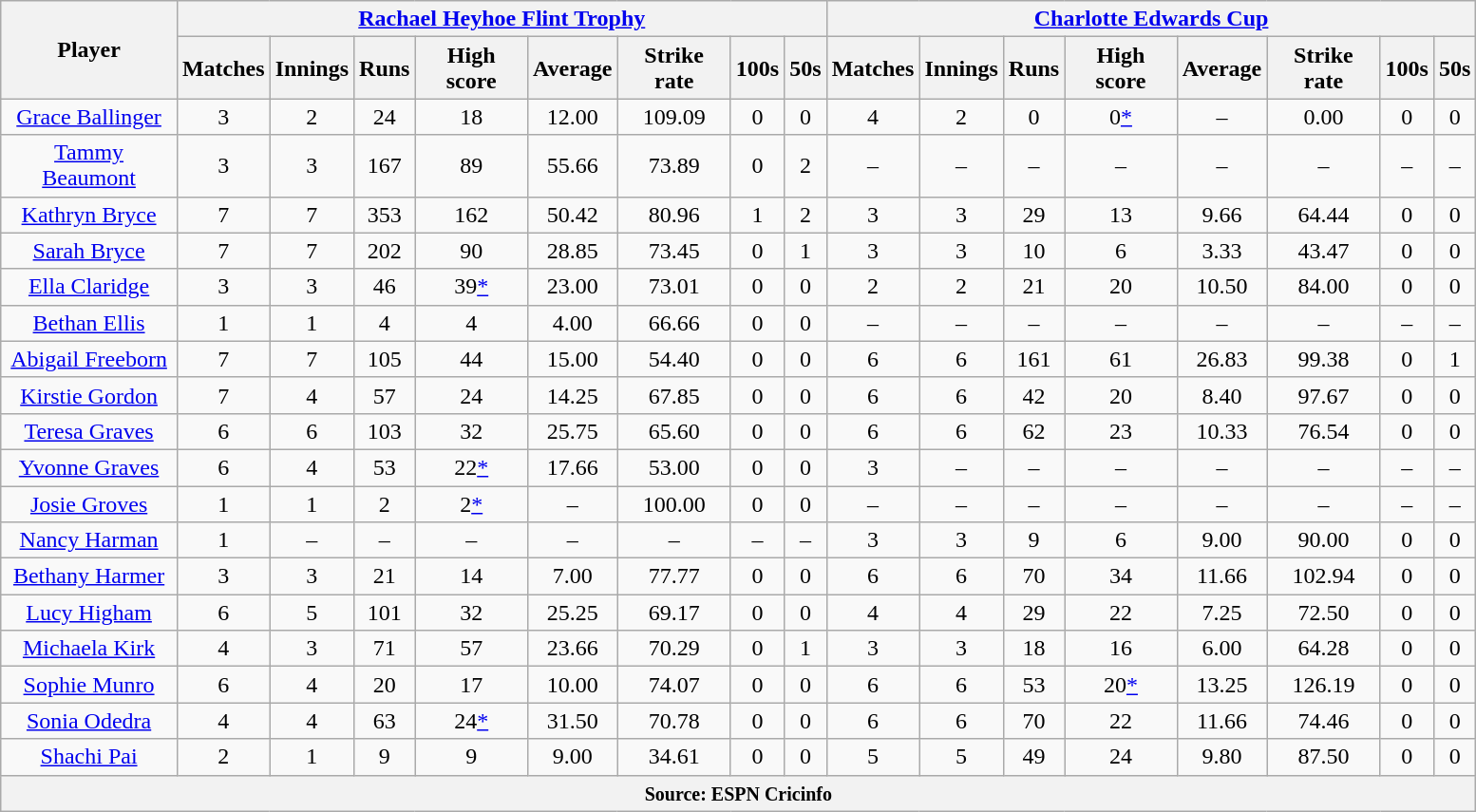<table class="wikitable" style="text-align:center; width:82%;">
<tr>
<th rowspan=2>Player</th>
<th colspan=8><a href='#'>Rachael Heyhoe Flint Trophy</a></th>
<th colspan=8><a href='#'>Charlotte Edwards Cup</a></th>
</tr>
<tr>
<th>Matches</th>
<th>Innings</th>
<th>Runs</th>
<th>High score</th>
<th>Average</th>
<th>Strike rate</th>
<th>100s</th>
<th>50s</th>
<th>Matches</th>
<th>Innings</th>
<th>Runs</th>
<th>High score</th>
<th>Average</th>
<th>Strike rate</th>
<th>100s</th>
<th>50s</th>
</tr>
<tr>
<td><a href='#'>Grace Ballinger</a></td>
<td>3</td>
<td>2</td>
<td>24</td>
<td>18</td>
<td>12.00</td>
<td>109.09</td>
<td>0</td>
<td>0</td>
<td>4</td>
<td>2</td>
<td>0</td>
<td>0<a href='#'>*</a></td>
<td>–</td>
<td>0.00</td>
<td>0</td>
<td>0</td>
</tr>
<tr>
<td><a href='#'>Tammy Beaumont</a></td>
<td>3</td>
<td>3</td>
<td>167</td>
<td>89</td>
<td>55.66</td>
<td>73.89</td>
<td>0</td>
<td>2</td>
<td>–</td>
<td>–</td>
<td>–</td>
<td>–</td>
<td>–</td>
<td>–</td>
<td>–</td>
<td>–</td>
</tr>
<tr>
<td><a href='#'>Kathryn Bryce</a></td>
<td>7</td>
<td>7</td>
<td>353</td>
<td>162</td>
<td>50.42</td>
<td>80.96</td>
<td>1</td>
<td>2</td>
<td>3</td>
<td>3</td>
<td>29</td>
<td>13</td>
<td>9.66</td>
<td>64.44</td>
<td>0</td>
<td>0</td>
</tr>
<tr>
<td><a href='#'>Sarah Bryce</a></td>
<td>7</td>
<td>7</td>
<td>202</td>
<td>90</td>
<td>28.85</td>
<td>73.45</td>
<td>0</td>
<td>1</td>
<td>3</td>
<td>3</td>
<td>10</td>
<td>6</td>
<td>3.33</td>
<td>43.47</td>
<td>0</td>
<td>0</td>
</tr>
<tr>
<td><a href='#'>Ella Claridge</a></td>
<td>3</td>
<td>3</td>
<td>46</td>
<td>39<a href='#'>*</a></td>
<td>23.00</td>
<td>73.01</td>
<td>0</td>
<td>0</td>
<td>2</td>
<td>2</td>
<td>21</td>
<td>20</td>
<td>10.50</td>
<td>84.00</td>
<td>0</td>
<td>0</td>
</tr>
<tr>
<td><a href='#'>Bethan Ellis</a></td>
<td>1</td>
<td>1</td>
<td>4</td>
<td>4</td>
<td>4.00</td>
<td>66.66</td>
<td>0</td>
<td>0</td>
<td>–</td>
<td>–</td>
<td>–</td>
<td>–</td>
<td>–</td>
<td>–</td>
<td>–</td>
<td>–</td>
</tr>
<tr>
<td><a href='#'>Abigail Freeborn</a></td>
<td>7</td>
<td>7</td>
<td>105</td>
<td>44</td>
<td>15.00</td>
<td>54.40</td>
<td>0</td>
<td>0</td>
<td>6</td>
<td>6</td>
<td>161</td>
<td>61</td>
<td>26.83</td>
<td>99.38</td>
<td>0</td>
<td>1</td>
</tr>
<tr>
<td><a href='#'>Kirstie Gordon</a></td>
<td>7</td>
<td>4</td>
<td>57</td>
<td>24</td>
<td>14.25</td>
<td>67.85</td>
<td>0</td>
<td>0</td>
<td>6</td>
<td>6</td>
<td>42</td>
<td>20</td>
<td>8.40</td>
<td>97.67</td>
<td>0</td>
<td>0</td>
</tr>
<tr>
<td><a href='#'>Teresa Graves</a></td>
<td>6</td>
<td>6</td>
<td>103</td>
<td>32</td>
<td>25.75</td>
<td>65.60</td>
<td>0</td>
<td>0</td>
<td>6</td>
<td>6</td>
<td>62</td>
<td>23</td>
<td>10.33</td>
<td>76.54</td>
<td>0</td>
<td>0</td>
</tr>
<tr>
<td><a href='#'>Yvonne Graves</a></td>
<td>6</td>
<td>4</td>
<td>53</td>
<td>22<a href='#'>*</a></td>
<td>17.66</td>
<td>53.00</td>
<td>0</td>
<td>0</td>
<td>3</td>
<td>–</td>
<td>–</td>
<td>–</td>
<td>–</td>
<td>–</td>
<td>–</td>
<td>–</td>
</tr>
<tr>
<td><a href='#'>Josie Groves</a></td>
<td>1</td>
<td>1</td>
<td>2</td>
<td>2<a href='#'>*</a></td>
<td>–</td>
<td>100.00</td>
<td>0</td>
<td>0</td>
<td>–</td>
<td>–</td>
<td>–</td>
<td>–</td>
<td>–</td>
<td>–</td>
<td>–</td>
<td>–</td>
</tr>
<tr>
<td><a href='#'>Nancy Harman</a></td>
<td>1</td>
<td>–</td>
<td>–</td>
<td>–</td>
<td>–</td>
<td>–</td>
<td>–</td>
<td>–</td>
<td>3</td>
<td>3</td>
<td>9</td>
<td>6</td>
<td>9.00</td>
<td>90.00</td>
<td>0</td>
<td>0</td>
</tr>
<tr>
<td><a href='#'>Bethany Harmer</a></td>
<td>3</td>
<td>3</td>
<td>21</td>
<td>14</td>
<td>7.00</td>
<td>77.77</td>
<td>0</td>
<td>0</td>
<td>6</td>
<td>6</td>
<td>70</td>
<td>34</td>
<td>11.66</td>
<td>102.94</td>
<td>0</td>
<td>0</td>
</tr>
<tr>
<td><a href='#'>Lucy Higham</a></td>
<td>6</td>
<td>5</td>
<td>101</td>
<td>32</td>
<td>25.25</td>
<td>69.17</td>
<td>0</td>
<td>0</td>
<td>4</td>
<td>4</td>
<td>29</td>
<td>22</td>
<td>7.25</td>
<td>72.50</td>
<td>0</td>
<td>0</td>
</tr>
<tr>
<td><a href='#'>Michaela Kirk</a></td>
<td>4</td>
<td>3</td>
<td>71</td>
<td>57</td>
<td>23.66</td>
<td>70.29</td>
<td>0</td>
<td>1</td>
<td>3</td>
<td>3</td>
<td>18</td>
<td>16</td>
<td>6.00</td>
<td>64.28</td>
<td>0</td>
<td>0</td>
</tr>
<tr>
<td><a href='#'>Sophie Munro</a></td>
<td>6</td>
<td>4</td>
<td>20</td>
<td>17</td>
<td>10.00</td>
<td>74.07</td>
<td>0</td>
<td>0</td>
<td>6</td>
<td>6</td>
<td>53</td>
<td>20<a href='#'>*</a></td>
<td>13.25</td>
<td>126.19</td>
<td>0</td>
<td>0</td>
</tr>
<tr>
<td><a href='#'>Sonia Odedra</a></td>
<td>4</td>
<td>4</td>
<td>63</td>
<td>24<a href='#'>*</a></td>
<td>31.50</td>
<td>70.78</td>
<td>0</td>
<td>0</td>
<td>6</td>
<td>6</td>
<td>70</td>
<td>22</td>
<td>11.66</td>
<td>74.46</td>
<td>0</td>
<td>0</td>
</tr>
<tr>
<td><a href='#'>Shachi Pai</a></td>
<td>2</td>
<td>1</td>
<td>9</td>
<td>9</td>
<td>9.00</td>
<td>34.61</td>
<td>0</td>
<td>0</td>
<td>5</td>
<td>5</td>
<td>49</td>
<td>24</td>
<td>9.80</td>
<td>87.50</td>
<td>0</td>
<td>0</td>
</tr>
<tr>
<th colspan="17"><small>Source: ESPN Cricinfo</small></th>
</tr>
</table>
